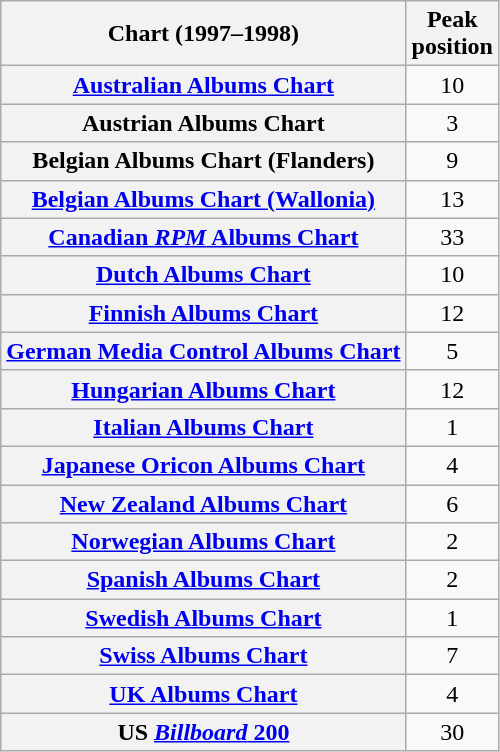<table class="wikitable sortable plainrowheaders" style="text-align:center;">
<tr>
<th>Chart (1997–1998)</th>
<th>Peak<br>position</th>
</tr>
<tr>
<th scope="row"><a href='#'>Australian Albums Chart</a></th>
<td>10</td>
</tr>
<tr>
<th scope="row">Austrian Albums Chart</th>
<td>3</td>
</tr>
<tr>
<th scope="row">Belgian Albums Chart (Flanders)</th>
<td>9</td>
</tr>
<tr>
<th scope="row"><a href='#'>Belgian Albums Chart (Wallonia)</a></th>
<td>13</td>
</tr>
<tr>
<th scope="row"><a href='#'>Canadian <em>RPM</em> Albums Chart</a></th>
<td>33</td>
</tr>
<tr>
<th scope="row"><a href='#'>Dutch Albums Chart</a></th>
<td>10</td>
</tr>
<tr>
<th scope="row"><a href='#'>Finnish Albums Chart</a></th>
<td>12</td>
</tr>
<tr>
<th scope="row"><a href='#'>German Media Control Albums Chart</a></th>
<td>5</td>
</tr>
<tr>
<th scope="row"><a href='#'>Hungarian Albums Chart</a></th>
<td>12</td>
</tr>
<tr>
<th scope="row"><a href='#'>Italian Albums Chart</a></th>
<td>1</td>
</tr>
<tr>
<th scope="row"><a href='#'>Japanese Oricon Albums Chart</a></th>
<td>4</td>
</tr>
<tr>
<th scope="row"><a href='#'>New Zealand Albums Chart</a></th>
<td>6</td>
</tr>
<tr>
<th scope="row"><a href='#'>Norwegian Albums Chart</a></th>
<td>2</td>
</tr>
<tr>
<th scope="row"><a href='#'>Spanish Albums Chart</a></th>
<td>2</td>
</tr>
<tr>
<th scope="row"><a href='#'>Swedish Albums Chart</a></th>
<td>1</td>
</tr>
<tr>
<th scope="row"><a href='#'>Swiss Albums Chart</a></th>
<td>7</td>
</tr>
<tr>
<th scope="row"><a href='#'>UK Albums Chart</a></th>
<td>4</td>
</tr>
<tr>
<th scope="row">US <a href='#'><em>Billboard</em> 200</a></th>
<td>30</td>
</tr>
</table>
